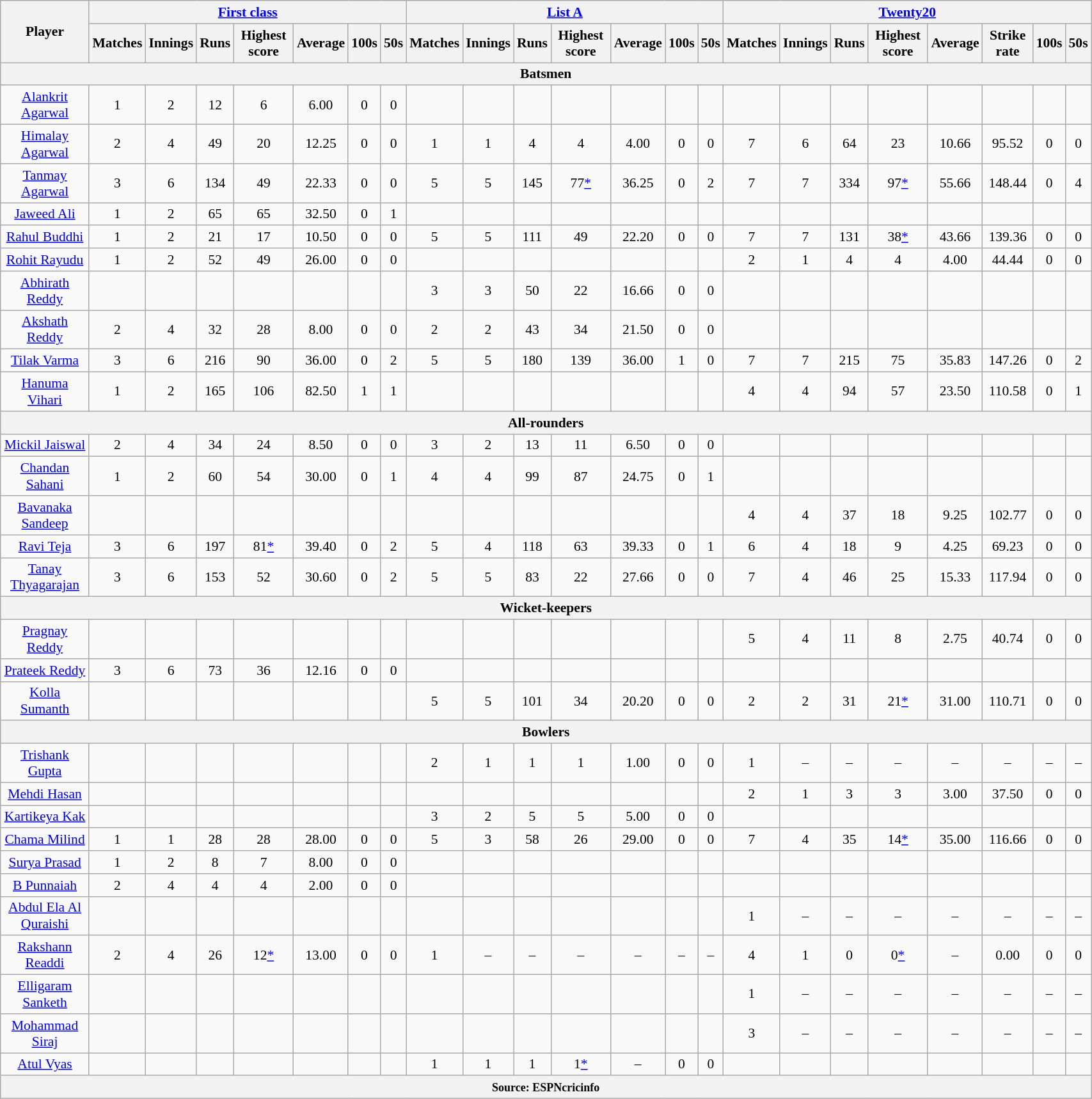<table class="wikitable" style="font-size: 90%; text-align: center;width:90%;">
<tr>
<th rowspan=2>Player</th>
<th colspan=7><a href='#'>First class</a></th>
<th colspan=7><a href='#'>List A</a></th>
<th colspan=8><a href='#'>Twenty20</a></th>
</tr>
<tr>
<th>Matches</th>
<th>Innings</th>
<th>Runs</th>
<th>Highest score</th>
<th>Average</th>
<th>100s</th>
<th>50s</th>
<th>Matches</th>
<th>Innings</th>
<th>Runs</th>
<th>Highest score</th>
<th>Average</th>
<th>100s</th>
<th>50s</th>
<th>Matches</th>
<th>Innings</th>
<th>Runs</th>
<th>Highest score</th>
<th>Average</th>
<th>Strike rate</th>
<th>100s</th>
<th>50s</th>
</tr>
<tr>
<th colspan="23">Batsmen</th>
</tr>
<tr>
<td><a href='#'>Alankrit Agarwal</a></td>
<td> 1</td>
<td>2</td>
<td>12</td>
<td>6</td>
<td>6.00</td>
<td>0</td>
<td>0</td>
<td></td>
<td></td>
<td></td>
<td></td>
<td></td>
<td></td>
<td></td>
<td></td>
<td></td>
<td></td>
<td></td>
<td></td>
<td></td>
<td></td>
<td></td>
</tr>
<tr>
<td><a href='#'>Himalay Agarwal</a></td>
<td> 2</td>
<td>4</td>
<td>49</td>
<td>20</td>
<td>12.25</td>
<td>0</td>
<td>0</td>
<td> 1</td>
<td>1</td>
<td>4</td>
<td>4</td>
<td>4.00</td>
<td>0</td>
<td>0</td>
<td> 7</td>
<td>6</td>
<td>64</td>
<td>23</td>
<td>10.66</td>
<td>95.52</td>
<td>0</td>
<td>0</td>
</tr>
<tr>
<td><a href='#'>Tanmay Agarwal</a></td>
<td> 3</td>
<td>6</td>
<td>134</td>
<td>49</td>
<td>22.33</td>
<td>0</td>
<td>0</td>
<td> 5</td>
<td>5</td>
<td>145</td>
<td>77<a href='#'>*</a></td>
<td>36.25</td>
<td>0</td>
<td>2</td>
<td> 7</td>
<td>7</td>
<td>334</td>
<td>97<a href='#'>*</a></td>
<td>55.66</td>
<td>148.44</td>
<td>0</td>
<td>4</td>
</tr>
<tr>
<td><a href='#'>Jaweed Ali</a></td>
<td> 1</td>
<td>2</td>
<td>65</td>
<td>65</td>
<td>32.50</td>
<td>0</td>
<td>1</td>
<td></td>
<td></td>
<td></td>
<td></td>
<td></td>
<td></td>
<td></td>
<td></td>
<td></td>
<td></td>
<td></td>
<td></td>
<td></td>
<td></td>
<td></td>
</tr>
<tr>
<td><a href='#'>Rahul Buddhi</a></td>
<td> 1</td>
<td>2</td>
<td>21</td>
<td>17</td>
<td>10.50</td>
<td>0</td>
<td>0</td>
<td> 5</td>
<td>5</td>
<td>111</td>
<td>49</td>
<td>22.20</td>
<td>0</td>
<td>0</td>
<td> 7</td>
<td>7</td>
<td>131</td>
<td>38<a href='#'>*</a></td>
<td>43.66</td>
<td>139.36</td>
<td>0</td>
<td>0</td>
</tr>
<tr>
<td><a href='#'>Rohit Rayudu</a></td>
<td> 1</td>
<td>2</td>
<td>52</td>
<td>49</td>
<td>26.00</td>
<td>0</td>
<td>0</td>
<td></td>
<td></td>
<td></td>
<td></td>
<td></td>
<td></td>
<td></td>
<td> 2</td>
<td>1</td>
<td>4</td>
<td>4</td>
<td>4.00</td>
<td>44.44</td>
<td>0</td>
<td>0</td>
</tr>
<tr>
<td><a href='#'>Abhirath Reddy</a></td>
<td></td>
<td></td>
<td></td>
<td></td>
<td></td>
<td></td>
<td></td>
<td> 3</td>
<td>3</td>
<td>50</td>
<td>22</td>
<td>16.66</td>
<td>0</td>
<td>0</td>
<td></td>
<td></td>
<td></td>
<td></td>
<td></td>
<td></td>
<td></td>
<td></td>
</tr>
<tr>
<td><a href='#'>Akshath Reddy</a></td>
<td> 2</td>
<td>4</td>
<td>32</td>
<td>28</td>
<td>8.00</td>
<td>0</td>
<td>0</td>
<td> 2</td>
<td>2</td>
<td>43</td>
<td>34</td>
<td>21.50</td>
<td>0</td>
<td>0</td>
<td></td>
<td></td>
<td></td>
<td></td>
<td></td>
<td></td>
<td></td>
<td></td>
</tr>
<tr>
<td><a href='#'>Tilak Varma</a></td>
<td> 3</td>
<td>6</td>
<td>216</td>
<td>90</td>
<td>36.00</td>
<td>0</td>
<td>2</td>
<td> 5</td>
<td>5</td>
<td>180</td>
<td>139</td>
<td>36.00</td>
<td>1</td>
<td>0</td>
<td> 7</td>
<td>7</td>
<td>215</td>
<td>75</td>
<td>35.83</td>
<td>147.26</td>
<td>0</td>
<td>2</td>
</tr>
<tr>
<td><a href='#'>Hanuma Vihari</a></td>
<td> 1</td>
<td>2</td>
<td>165</td>
<td>106</td>
<td>82.50</td>
<td>1</td>
<td>1</td>
<td></td>
<td></td>
<td></td>
<td></td>
<td></td>
<td></td>
<td></td>
<td> 4</td>
<td>4</td>
<td>94</td>
<td>57</td>
<td>23.50</td>
<td>110.58</td>
<td>0</td>
<td>1</td>
</tr>
<tr>
<th colspan="23">All-rounders</th>
</tr>
<tr>
<td><a href='#'>Mickil Jaiswal</a></td>
<td> 2</td>
<td>4</td>
<td>34</td>
<td>24</td>
<td>8.50</td>
<td>0</td>
<td>0</td>
<td> 3</td>
<td>2</td>
<td>13</td>
<td>11</td>
<td>6.50</td>
<td>0</td>
<td>0</td>
<td></td>
<td></td>
<td></td>
<td></td>
<td></td>
<td></td>
<td></td>
<td></td>
</tr>
<tr>
<td><a href='#'>Chandan Sahani</a></td>
<td> 1</td>
<td>2</td>
<td>60</td>
<td>54</td>
<td>30.00</td>
<td>0</td>
<td>1</td>
<td> 4</td>
<td>4</td>
<td>99</td>
<td>87</td>
<td>24.75</td>
<td>0</td>
<td>1</td>
<td></td>
<td></td>
<td></td>
<td></td>
<td></td>
<td></td>
<td></td>
<td></td>
</tr>
<tr>
<td><a href='#'>Bavanaka Sandeep</a></td>
<td></td>
<td></td>
<td></td>
<td></td>
<td></td>
<td></td>
<td></td>
<td></td>
<td></td>
<td></td>
<td></td>
<td></td>
<td></td>
<td></td>
<td> 4</td>
<td>4</td>
<td>37</td>
<td>18</td>
<td>9.25</td>
<td>102.77</td>
<td>0</td>
<td>0</td>
</tr>
<tr>
<td><a href='#'>Ravi Teja</a></td>
<td> 3</td>
<td>6</td>
<td>197</td>
<td>81<a href='#'>*</a></td>
<td>39.40</td>
<td>0</td>
<td>2</td>
<td> 5</td>
<td>4</td>
<td>118</td>
<td>63</td>
<td>39.33</td>
<td>0</td>
<td>1</td>
<td> 6</td>
<td>4</td>
<td>18</td>
<td>9</td>
<td>4.25</td>
<td>69.23</td>
<td>0</td>
<td>0</td>
</tr>
<tr>
<td><a href='#'>Tanay Thyagarajan</a></td>
<td> 3</td>
<td>6</td>
<td>153</td>
<td>52</td>
<td>30.60</td>
<td>0</td>
<td>2</td>
<td> 5</td>
<td>5</td>
<td>83</td>
<td>22</td>
<td>27.66</td>
<td>0</td>
<td>0</td>
<td> 7</td>
<td>4</td>
<td>46</td>
<td>25</td>
<td>15.33</td>
<td>117.94</td>
<td>0</td>
<td>0</td>
</tr>
<tr>
<th colspan="23">Wicket-keepers</th>
</tr>
<tr>
<td><a href='#'>Pragnay Reddy</a></td>
<td></td>
<td></td>
<td></td>
<td></td>
<td></td>
<td></td>
<td></td>
<td></td>
<td></td>
<td></td>
<td></td>
<td></td>
<td></td>
<td></td>
<td> 5</td>
<td>4</td>
<td>11</td>
<td>8</td>
<td>2.75</td>
<td>40.74</td>
<td>0</td>
<td>0</td>
</tr>
<tr>
<td><a href='#'>Prateek Reddy</a></td>
<td> 3</td>
<td>6</td>
<td>73</td>
<td>36</td>
<td>12.16</td>
<td>0</td>
<td>0</td>
<td></td>
<td></td>
<td></td>
<td></td>
<td></td>
<td></td>
<td></td>
<td></td>
<td></td>
<td></td>
<td></td>
<td></td>
<td></td>
<td></td>
<td></td>
</tr>
<tr>
<td><a href='#'>Kolla Sumanth</a></td>
<td></td>
<td></td>
<td></td>
<td></td>
<td></td>
<td></td>
<td></td>
<td> 5</td>
<td>5</td>
<td>101</td>
<td>34</td>
<td>20.20</td>
<td>0</td>
<td>0</td>
<td> 2</td>
<td>2</td>
<td>31</td>
<td>21<a href='#'>*</a></td>
<td>31.00</td>
<td>110.71</td>
<td>0</td>
<td>0</td>
</tr>
<tr>
<th colspan="23">Bowlers</th>
</tr>
<tr>
<td><a href='#'>Trishank Gupta</a></td>
<td></td>
<td></td>
<td></td>
<td></td>
<td></td>
<td></td>
<td></td>
<td> 2</td>
<td>1</td>
<td>1</td>
<td>1</td>
<td>1.00</td>
<td>0</td>
<td>0</td>
<td> 1</td>
<td>–</td>
<td>–</td>
<td>–</td>
<td>–</td>
<td>–</td>
<td>–</td>
<td>–</td>
</tr>
<tr>
<td><a href='#'>Mehdi Hasan</a></td>
<td></td>
<td></td>
<td></td>
<td></td>
<td></td>
<td></td>
<td></td>
<td></td>
<td></td>
<td></td>
<td></td>
<td></td>
<td></td>
<td></td>
<td> 2</td>
<td>1</td>
<td>3</td>
<td>3</td>
<td>3.00</td>
<td>37.50</td>
<td>0</td>
<td>0</td>
</tr>
<tr>
<td><a href='#'>Kartikeya Kak</a></td>
<td></td>
<td></td>
<td></td>
<td></td>
<td></td>
<td></td>
<td></td>
<td> 3</td>
<td>2</td>
<td>5</td>
<td>5</td>
<td>5.00</td>
<td>0</td>
<td>0</td>
<td></td>
<td></td>
<td></td>
<td></td>
<td></td>
<td></td>
<td></td>
<td></td>
</tr>
<tr>
<td><a href='#'>Chama Milind</a></td>
<td> 1</td>
<td>1</td>
<td>28</td>
<td>28</td>
<td>28.00</td>
<td>0</td>
<td>0</td>
<td> 5</td>
<td>3</td>
<td>58</td>
<td>26</td>
<td>29.00</td>
<td>0</td>
<td>0</td>
<td> 7</td>
<td>4</td>
<td>35</td>
<td>14<a href='#'>*</a></td>
<td>35.00</td>
<td>116.66</td>
<td>0</td>
<td>0</td>
</tr>
<tr>
<td><a href='#'>Surya Prasad</a></td>
<td> 1</td>
<td>2</td>
<td>8</td>
<td>7</td>
<td>8.00</td>
<td>0</td>
<td>0</td>
<td></td>
<td></td>
<td></td>
<td></td>
<td></td>
<td></td>
<td></td>
<td></td>
<td></td>
<td></td>
<td></td>
<td></td>
<td></td>
<td></td>
<td></td>
</tr>
<tr>
<td><a href='#'>B Punnaiah</a></td>
<td> 2</td>
<td>4</td>
<td>4</td>
<td>4</td>
<td>2.00</td>
<td>0</td>
<td>0</td>
<td></td>
<td></td>
<td></td>
<td></td>
<td></td>
<td></td>
<td></td>
<td></td>
<td></td>
<td></td>
<td></td>
<td></td>
<td></td>
<td></td>
<td></td>
</tr>
<tr>
<td><a href='#'>Abdul Ela Al Quraishi</a></td>
<td></td>
<td></td>
<td></td>
<td></td>
<td></td>
<td></td>
<td></td>
<td></td>
<td></td>
<td></td>
<td></td>
<td></td>
<td></td>
<td></td>
<td> 1</td>
<td>–</td>
<td>–</td>
<td>–</td>
<td>–</td>
<td>–</td>
<td>–</td>
<td>–</td>
</tr>
<tr>
<td><a href='#'>Rakshann Readdi</a></td>
<td> 2</td>
<td>4</td>
<td>26</td>
<td>12<a href='#'>*</a></td>
<td>13.00</td>
<td>0</td>
<td>0</td>
<td> 1</td>
<td>–</td>
<td>–</td>
<td>–</td>
<td>–</td>
<td>–</td>
<td>–</td>
<td> 4</td>
<td>1</td>
<td>0</td>
<td>0<a href='#'>*</a></td>
<td>–</td>
<td>0.00</td>
<td>0</td>
<td>0</td>
</tr>
<tr>
<td><a href='#'>Elligaram Sanketh</a></td>
<td></td>
<td></td>
<td></td>
<td></td>
<td></td>
<td></td>
<td></td>
<td></td>
<td></td>
<td></td>
<td></td>
<td></td>
<td></td>
<td></td>
<td> 1</td>
<td>–</td>
<td>–</td>
<td>–</td>
<td>–</td>
<td>–</td>
<td>–</td>
<td>–</td>
</tr>
<tr>
<td><a href='#'>Mohammad Siraj</a></td>
<td></td>
<td></td>
<td></td>
<td></td>
<td></td>
<td></td>
<td></td>
<td></td>
<td></td>
<td></td>
<td></td>
<td></td>
<td></td>
<td></td>
<td> 3</td>
<td>–</td>
<td>–</td>
<td>–</td>
<td>–</td>
<td>–</td>
<td>–</td>
<td>–</td>
</tr>
<tr>
<td><a href='#'>Atul Vyas</a></td>
<td></td>
<td></td>
<td></td>
<td></td>
<td></td>
<td></td>
<td></td>
<td> 1</td>
<td>1</td>
<td>1</td>
<td>1<a href='#'>*</a></td>
<td>–</td>
<td>0</td>
<td>0</td>
<td></td>
<td></td>
<td></td>
<td></td>
<td></td>
<td></td>
<td></td>
<td></td>
</tr>
<tr>
<th colspan="23"><small>Source: ESPNcricinfo</small></th>
</tr>
</table>
